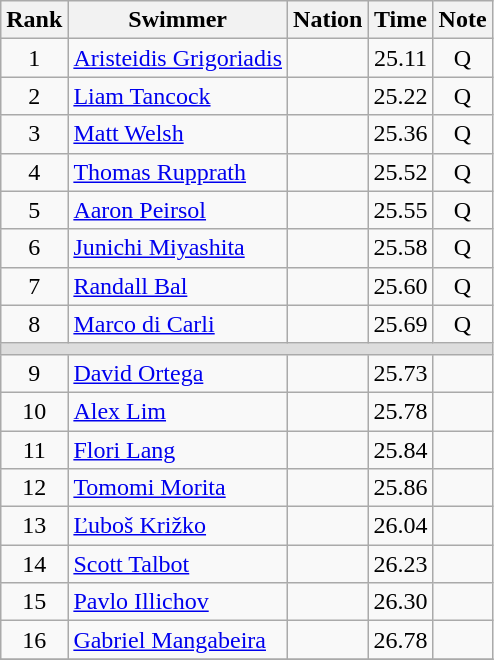<table class="wikitable" style="text-align:center">
<tr>
<th>Rank</th>
<th>Swimmer</th>
<th>Nation</th>
<th>Time</th>
<th>Note</th>
</tr>
<tr>
<td>1</td>
<td align=left><a href='#'>Aristeidis Grigoriadis</a></td>
<td align=left></td>
<td>25.11</td>
<td>Q</td>
</tr>
<tr>
<td>2</td>
<td align=left><a href='#'>Liam Tancock</a></td>
<td align=left></td>
<td>25.22</td>
<td>Q</td>
</tr>
<tr>
<td>3</td>
<td align=left><a href='#'>Matt Welsh</a></td>
<td align=left></td>
<td>25.36</td>
<td>Q</td>
</tr>
<tr>
<td>4</td>
<td align=left><a href='#'>Thomas Rupprath</a></td>
<td align=left></td>
<td>25.52</td>
<td>Q</td>
</tr>
<tr>
<td>5</td>
<td align=left><a href='#'>Aaron Peirsol</a></td>
<td align=left></td>
<td>25.55</td>
<td>Q</td>
</tr>
<tr>
<td>6</td>
<td align=left><a href='#'>Junichi Miyashita</a></td>
<td align=left></td>
<td>25.58</td>
<td>Q</td>
</tr>
<tr>
<td>7</td>
<td align=left><a href='#'>Randall Bal</a></td>
<td align=left></td>
<td>25.60</td>
<td>Q</td>
</tr>
<tr>
<td>8</td>
<td align=left><a href='#'>Marco di Carli</a></td>
<td align=left></td>
<td>25.69</td>
<td>Q</td>
</tr>
<tr bgcolor=#DDDDDD>
<td colspan=6></td>
</tr>
<tr>
<td>9</td>
<td align=left><a href='#'>David Ortega</a></td>
<td align=left></td>
<td>25.73</td>
<td></td>
</tr>
<tr>
<td>10</td>
<td align=left><a href='#'>Alex Lim</a></td>
<td align=left></td>
<td>25.78</td>
<td></td>
</tr>
<tr>
<td>11</td>
<td align=left><a href='#'>Flori Lang</a></td>
<td align=left></td>
<td>25.84</td>
<td></td>
</tr>
<tr>
<td>12</td>
<td align=left><a href='#'>Tomomi Morita</a></td>
<td align=left></td>
<td>25.86</td>
<td></td>
</tr>
<tr>
<td>13</td>
<td align=left><a href='#'>Ľuboš Križko</a></td>
<td align=left></td>
<td>26.04</td>
<td></td>
</tr>
<tr>
<td>14</td>
<td align=left><a href='#'>Scott Talbot</a></td>
<td align=left></td>
<td>26.23</td>
<td></td>
</tr>
<tr>
<td>15</td>
<td align=left><a href='#'>Pavlo Illichov</a></td>
<td align=left></td>
<td>26.30</td>
<td></td>
</tr>
<tr>
<td>16</td>
<td align=left><a href='#'>Gabriel Mangabeira</a></td>
<td align=left></td>
<td>26.78</td>
<td></td>
</tr>
<tr>
</tr>
</table>
